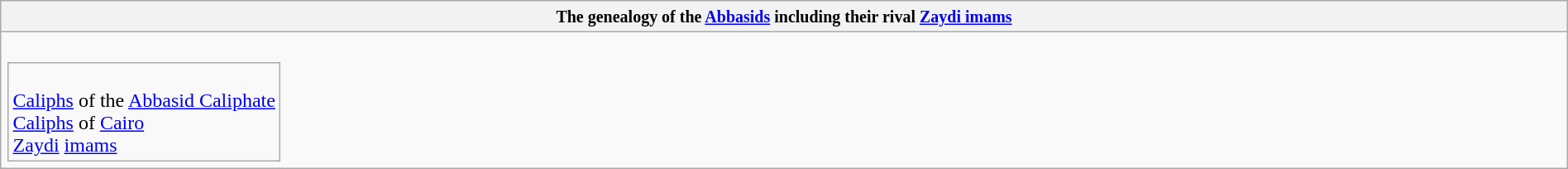<table class="wikitable collapsible collapsed" border="1" style="width:100%; text-align:center;">
<tr>
<th><small>The genealogy of the <a href='#'>Abbasids</a> including their rival <a href='#'>Zaydi imams</a> </small></th>
</tr>
<tr>
<td><br><table - style="vertical-align:top">
<tr>
<td colspan=100% style="text-align:left"><br> <a href='#'>Caliphs</a> of the <a href='#'>Abbasid Caliphate</a><br>
 <a href='#'>Caliphs</a> of <a href='#'>Cairo</a><br>
 <a href='#'>Zaydi</a> <a href='#'>imams</a></td>
</tr>
</table>





































































</td>
</tr>
</table>
